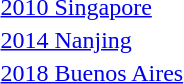<table>
<tr>
<td><a href='#'>2010 Singapore</a><br></td>
<td></td>
<td></td>
<td></td>
</tr>
<tr>
<td><a href='#'>2014 Nanjing</a><br></td>
<td></td>
<td></td>
<td></td>
</tr>
<tr>
<td><a href='#'>2018 Buenos Aires</a><br></td>
<td></td>
<td></td>
<td></td>
</tr>
</table>
